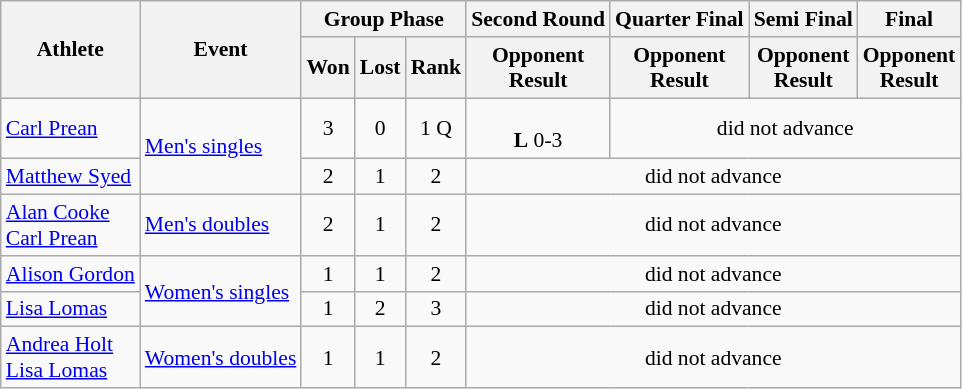<table class=wikitable style="font-size:90%">
<tr>
<th rowspan=2>Athlete</th>
<th rowspan=2>Event</th>
<th colspan=3>Group Phase</th>
<th>Second Round</th>
<th>Quarter Final</th>
<th>Semi Final</th>
<th>Final</th>
</tr>
<tr>
<th>Won</th>
<th>Lost</th>
<th>Rank</th>
<th>Opponent<br>Result</th>
<th>Opponent<br>Result</th>
<th>Opponent<br>Result</th>
<th>Opponent<br>Result</th>
</tr>
<tr style="text-align:center;">
<td style="text-align:left;"><a href='#'>Carl Prean</a></td>
<td style="text-align:left;" rowspan=2><a href='#'>Men's singles</a></td>
<td>3</td>
<td>0</td>
<td>1 Q</td>
<td><br><strong>L</strong> 0-3</td>
<td colspan=3>did not advance</td>
</tr>
<tr style="text-align:center;">
<td style="text-align:left;"><a href='#'>Matthew Syed</a></td>
<td>2</td>
<td>1</td>
<td>2</td>
<td colspan=4>did not advance</td>
</tr>
<tr style="text-align:center;">
<td style="text-align:left;"><a href='#'>Alan Cooke</a><br><a href='#'>Carl Prean</a></td>
<td style="text-align:left;"><a href='#'>Men's doubles</a></td>
<td>2</td>
<td>1</td>
<td>2</td>
<td colspan=4>did not advance</td>
</tr>
<tr style="text-align:center;">
<td style="text-align:left;"><a href='#'>Alison Gordon</a></td>
<td style="text-align:left;" rowspan=2><a href='#'>Women's singles</a></td>
<td>1</td>
<td>1</td>
<td>2</td>
<td colspan=4>did not advance</td>
</tr>
<tr style="text-align:center;">
<td style="text-align:left;"><a href='#'>Lisa Lomas</a></td>
<td>1</td>
<td>2</td>
<td>3</td>
<td colspan=4>did not advance</td>
</tr>
<tr style="text-align:center;">
<td style="text-align:left;"><a href='#'>Andrea Holt</a><br><a href='#'>Lisa Lomas</a></td>
<td style="text-align:left;"><a href='#'>Women's doubles</a></td>
<td>1</td>
<td>1</td>
<td>2</td>
<td colspan=4>did not advance</td>
</tr>
</table>
